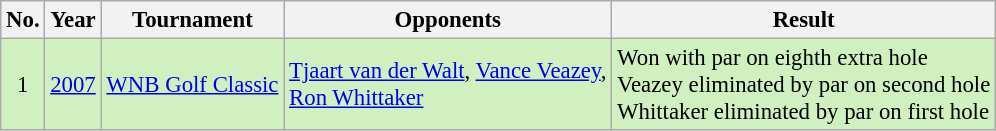<table class="wikitable" style="font-size:95%;">
<tr>
<th>No.</th>
<th>Year</th>
<th>Tournament</th>
<th>Opponents</th>
<th>Result</th>
</tr>
<tr style="background:#D0F0C0;">
<td align=center>1</td>
<td><a href='#'>2007</a></td>
<td><a href='#'>WNB Golf Classic</a></td>
<td> <a href='#'>Tjaart van der Walt</a>,  <a href='#'>Vance Veazey</a>,<br> <a href='#'>Ron Whittaker</a></td>
<td>Won with par on eighth extra hole<br>Veazey eliminated by par on second hole<br>Whittaker eliminated by par on first hole</td>
</tr>
</table>
